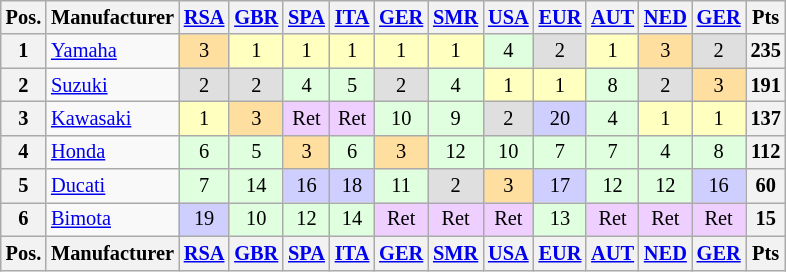<table class="wikitable" style="font-size: 85%; text-align: center">
<tr valign=top>
<th valign=middle>Pos.</th>
<th valign=middle>Manufacturer</th>
<th><a href='#'>RSA</a><br></th>
<th><a href='#'>GBR</a><br></th>
<th><a href='#'>SPA</a><br></th>
<th><a href='#'>ITA</a><br></th>
<th><a href='#'>GER</a><br></th>
<th><a href='#'>SMR</a><br></th>
<th><a href='#'>USA</a><br></th>
<th><a href='#'>EUR</a><br></th>
<th><a href='#'>AUT</a><br></th>
<th><a href='#'>NED</a><br></th>
<th><a href='#'>GER</a><br></th>
<th valign=middle>Pts</th>
</tr>
<tr>
<th>1</th>
<td align=left> <a href='#'>Yamaha</a></td>
<td style="background:#ffdf9f;">3</td>
<td style="background:#ffffbf;">1</td>
<td style="background:#ffffbf;">1</td>
<td style="background:#ffffbf;">1</td>
<td style="background:#ffffbf;">1</td>
<td style="background:#ffffbf;">1</td>
<td style="background:#dfffdf;">4</td>
<td style="background:#dfdfdf;">2</td>
<td style="background:#ffffbf;">1</td>
<td style="background:#ffdf9f;">3</td>
<td style="background:#dfdfdf;">2</td>
<th>235</th>
</tr>
<tr>
<th>2</th>
<td align=left> <a href='#'>Suzuki</a></td>
<td style="background:#dfdfdf;">2</td>
<td style="background:#dfdfdf;">2</td>
<td style="background:#dfffdf;">4</td>
<td style="background:#dfffdf;">5</td>
<td style="background:#dfdfdf;">2</td>
<td style="background:#dfffdf;">4</td>
<td style="background:#ffffbf;">1</td>
<td style="background:#ffffbf;">1</td>
<td style="background:#dfffdf;">8</td>
<td style="background:#dfdfdf;">2</td>
<td style="background:#ffdf9f;">3</td>
<th>191</th>
</tr>
<tr>
<th>3</th>
<td align=left> <a href='#'>Kawasaki</a></td>
<td style="background:#ffffbf;">1</td>
<td style="background:#ffdf9f;">3</td>
<td style="background:#efcfff;">Ret</td>
<td style="background:#efcfff;">Ret</td>
<td style="background:#dfffdf;">10</td>
<td style="background:#dfffdf;">9</td>
<td style="background:#dfdfdf;">2</td>
<td style="background:#cfcfff;">20</td>
<td style="background:#dfffdf;">4</td>
<td style="background:#ffffbf;">1</td>
<td style="background:#ffffbf;">1</td>
<th>137</th>
</tr>
<tr>
<th>4</th>
<td align=left> <a href='#'>Honda</a></td>
<td style="background:#dfffdf;">6</td>
<td style="background:#dfffdf;">5</td>
<td style="background:#ffdf9f;">3</td>
<td style="background:#dfffdf;">6</td>
<td style="background:#ffdf9f;">3</td>
<td style="background:#dfffdf;">12</td>
<td style="background:#dfffdf;">10</td>
<td style="background:#dfffdf;">7</td>
<td style="background:#dfffdf;">7</td>
<td style="background:#dfffdf;">4</td>
<td style="background:#dfffdf;">8</td>
<th>112</th>
</tr>
<tr>
<th>5</th>
<td align=left> <a href='#'>Ducati</a></td>
<td style="background:#dfffdf;">7</td>
<td style="background:#dfffdf;">14</td>
<td style="background:#cfcfff;">16</td>
<td style="background:#cfcfff;">18</td>
<td style="background:#dfffdf;">11</td>
<td style="background:#dfdfdf;">2</td>
<td style="background:#ffdf9f;">3</td>
<td style="background:#cfcfff;">17</td>
<td style="background:#dfffdf;">12</td>
<td style="background:#dfffdf;">12</td>
<td style="background:#cfcfff;">16</td>
<th>60</th>
</tr>
<tr>
<th>6</th>
<td align=left> <a href='#'>Bimota</a></td>
<td style="background:#cfcfff;">19</td>
<td style="background:#dfffdf;">10</td>
<td style="background:#dfffdf;">12</td>
<td style="background:#dfffdf;">14</td>
<td style="background:#efcfff;">Ret</td>
<td style="background:#efcfff;">Ret</td>
<td style="background:#efcfff;">Ret</td>
<td style="background:#dfffdf;">13</td>
<td style="background:#efcfff;">Ret</td>
<td style="background:#efcfff;">Ret</td>
<td style="background:#efcfff;">Ret</td>
<th>15</th>
</tr>
<tr valign=top>
<th valign=middle>Pos.</th>
<th valign=middle>Manufacturer</th>
<th><a href='#'>RSA</a><br></th>
<th><a href='#'>GBR</a><br></th>
<th><a href='#'>SPA</a><br></th>
<th><a href='#'>ITA</a><br></th>
<th><a href='#'>GER</a><br></th>
<th><a href='#'>SMR</a><br></th>
<th><a href='#'>USA</a><br></th>
<th><a href='#'>EUR</a><br></th>
<th><a href='#'>AUT</a><br></th>
<th><a href='#'>NED</a><br></th>
<th><a href='#'>GER</a><br></th>
<th valign=middle>Pts</th>
</tr>
</table>
